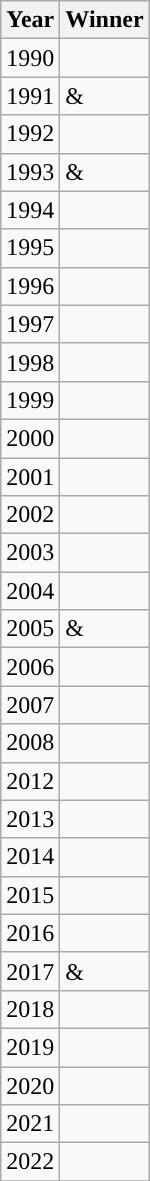<table class="wikitable">
<tr>
<th>Year</th>
<th>Winner</th>
</tr>
<tr>
<td>1990</td>
<td></td>
</tr>
<tr>
<td>1991</td>
<td> & </td>
</tr>
<tr>
<td>1992</td>
<td></td>
</tr>
<tr>
<td>1993</td>
<td> &  </td>
</tr>
<tr>
<td>1994</td>
<td></td>
</tr>
<tr>
<td>1995</td>
<td> </td>
</tr>
<tr>
<td>1996</td>
<td></td>
</tr>
<tr>
<td>1997</td>
<td> </td>
</tr>
<tr>
<td>1998</td>
<td></td>
</tr>
<tr>
<td>1999</td>
<td> </td>
</tr>
<tr>
<td>2000</td>
<td></td>
</tr>
<tr>
<td>2001</td>
<td> </td>
</tr>
<tr>
<td>2002</td>
<td> </td>
</tr>
<tr>
<td>2003</td>
<td> </td>
</tr>
<tr>
<td>2004</td>
<td></td>
</tr>
<tr>
<td>2005</td>
<td> & </td>
</tr>
<tr>
<td>2006</td>
<td> </td>
</tr>
<tr>
<td>2007</td>
<td> </td>
</tr>
<tr>
<td>2008</td>
<td></td>
</tr>
<tr>
<td>2012</td>
<td></td>
</tr>
<tr>
<td>2013</td>
<td> </td>
</tr>
<tr>
<td>2014</td>
<td> </td>
</tr>
<tr>
<td>2015</td>
<td> </td>
</tr>
<tr>
<td>2016</td>
<td> </td>
</tr>
<tr>
<td>2017</td>
<td> &  </td>
</tr>
<tr>
<td>2018</td>
<td> </td>
</tr>
<tr>
<td>2019</td>
<td> </td>
</tr>
<tr>
<td>2020</td>
<td> </td>
</tr>
<tr>
<td>2021</td>
<td></td>
</tr>
<tr>
<td>2022</td>
<td></td>
</tr>
<tr>
</tr>
</table>
